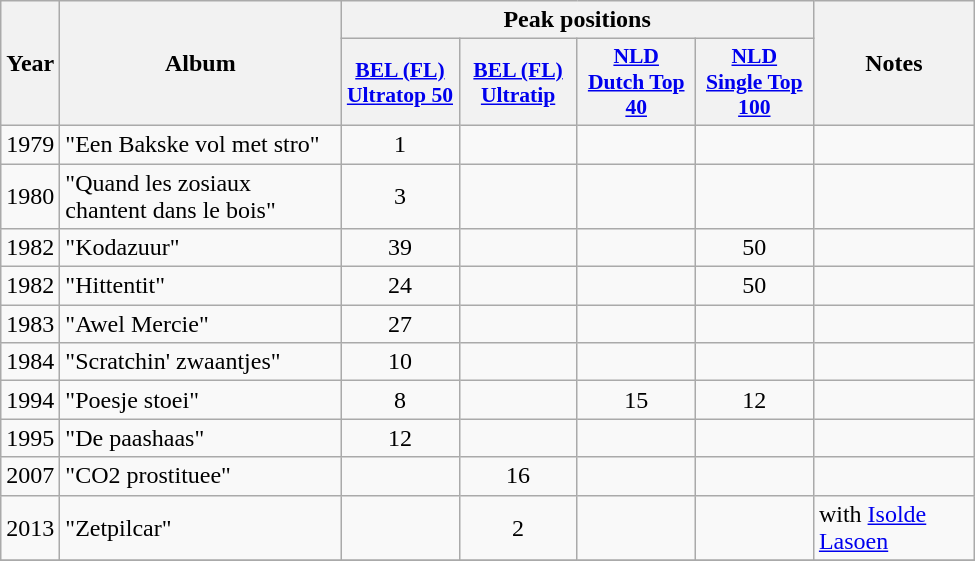<table class="wikitable">
<tr>
<th align="center" rowspan="2" width="10">Year</th>
<th align="center" rowspan="2" width="180">Album</th>
<th align="center" colspan="4" width="20">Peak positions</th>
<th align="center" rowspan="2" width="100">Notes</th>
</tr>
<tr>
<th scope="col" style="width:5em;font-size:90%;"><a href='#'>BEL (FL)<br>Ultratop 50</a><br></th>
<th scope="col" style="width:5em;font-size:90%;"><a href='#'>BEL (FL)<br>Ultratip</a><br></th>
<th scope="col" style="width:5em;font-size:90%;"><a href='#'>NLD<br>Dutch Top 40</a></th>
<th scope="col" style="width:5em;font-size:90%;"><a href='#'>NLD<br>Single Top 100</a></th>
</tr>
<tr>
<td style="text-align:center;">1979</td>
<td>"Een Bakske vol met stro"</td>
<td style="text-align:center;">1</td>
<td style="text-align:center;"></td>
<td style="text-align:center;"></td>
<td style="text-align:center;"></td>
<td></td>
</tr>
<tr>
<td style="text-align:center;">1980</td>
<td>"Quand les zosiaux chantent dans le bois"</td>
<td style="text-align:center;">3</td>
<td style="text-align:center;"></td>
<td style="text-align:center;"></td>
<td style="text-align:center;"></td>
<td></td>
</tr>
<tr>
<td style="text-align:center;">1982</td>
<td>"Kodazuur"</td>
<td style="text-align:center;">39</td>
<td style="text-align:center;"></td>
<td style="text-align:center;"></td>
<td style="text-align:center;">50</td>
<td></td>
</tr>
<tr>
<td style="text-align:center;">1982</td>
<td>"Hittentit"</td>
<td style="text-align:center;">24</td>
<td style="text-align:center;"></td>
<td style="text-align:center;"></td>
<td style="text-align:center;">50</td>
<td></td>
</tr>
<tr>
<td style="text-align:center;">1983</td>
<td>"Awel Mercie"</td>
<td style="text-align:center;">27</td>
<td style="text-align:center;"></td>
<td style="text-align:center;"></td>
<td style="text-align:center;"></td>
<td></td>
</tr>
<tr>
<td style="text-align:center;">1984</td>
<td>"Scratchin' zwaantjes"</td>
<td style="text-align:center;">10</td>
<td style="text-align:center;"></td>
<td style="text-align:center;"></td>
<td style="text-align:center;"></td>
<td></td>
</tr>
<tr>
<td style="text-align:center;">1994</td>
<td>"Poesje stoei"</td>
<td style="text-align:center;">8</td>
<td style="text-align:center;"></td>
<td style="text-align:center;">15</td>
<td style="text-align:center;">12</td>
<td></td>
</tr>
<tr>
<td style="text-align:center;">1995</td>
<td>"De paashaas"</td>
<td style="text-align:center;">12</td>
<td style="text-align:center;"></td>
<td style="text-align:center;"></td>
<td style="text-align:center;"></td>
<td></td>
</tr>
<tr>
<td style="text-align:center;">2007</td>
<td>"CO2 prostituee"</td>
<td style="text-align:center;"></td>
<td style="text-align:center;">16</td>
<td style="text-align:center;"></td>
<td style="text-align:center;"></td>
<td></td>
</tr>
<tr>
<td style="text-align:center;">2013</td>
<td>"Zetpilcar"</td>
<td style="text-align:center;"></td>
<td style="text-align:center;">2</td>
<td style="text-align:center;"></td>
<td style="text-align:center;"></td>
<td>with <a href='#'>Isolde Lasoen</a></td>
</tr>
<tr>
</tr>
</table>
